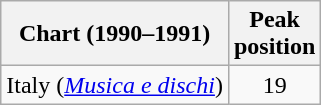<table class="wikitable">
<tr>
<th>Chart (1990–1991)</th>
<th>Peak<br>position</th>
</tr>
<tr>
<td>Italy (<em><a href='#'>Musica e dischi</a></em>)</td>
<td style="text-align:center">19</td>
</tr>
</table>
